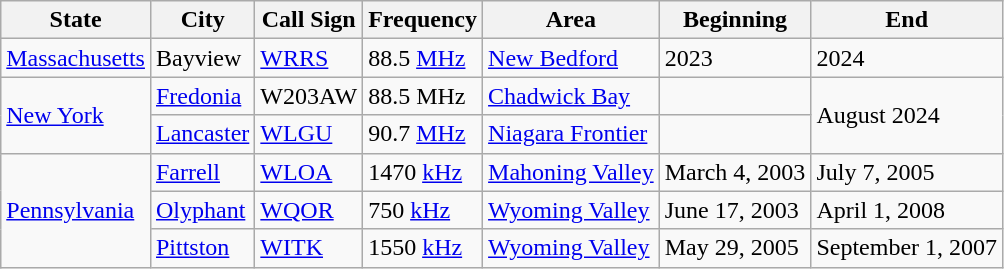<table class="wikitable">
<tr>
<th>State</th>
<th>City</th>
<th>Call Sign</th>
<th>Frequency</th>
<th>Area</th>
<th>Beginning</th>
<th>End</th>
</tr>
<tr>
<td><a href='#'>Massachusetts</a></td>
<td>Bayview</td>
<td><a href='#'>WRRS</a></td>
<td>88.5 <a href='#'>MHz</a></td>
<td><a href='#'>New Bedford</a></td>
<td>2023</td>
<td>2024</td>
</tr>
<tr>
<td rowspan=2><a href='#'>New York</a></td>
<td><a href='#'>Fredonia</a></td>
<td>W203AW</td>
<td>88.5 MHz</td>
<td><a href='#'>Chadwick Bay</a></td>
<td></td>
<td rowspan=2>August 2024</td>
</tr>
<tr>
<td><a href='#'>Lancaster</a></td>
<td><a href='#'>WLGU</a></td>
<td>90.7 <a href='#'>MHz</a></td>
<td><a href='#'>Niagara Frontier</a></td>
<td></td>
</tr>
<tr>
<td rowspan="3"><a href='#'>Pennsylvania</a></td>
<td><a href='#'>Farrell</a></td>
<td><a href='#'>WLOA</a></td>
<td>1470 <a href='#'>kHz</a></td>
<td><a href='#'>Mahoning Valley</a></td>
<td>March 4, 2003</td>
<td>July 7, 2005</td>
</tr>
<tr>
<td><a href='#'>Olyphant</a></td>
<td><a href='#'>WQOR</a></td>
<td>750 <a href='#'>kHz</a></td>
<td><a href='#'>Wyoming Valley</a></td>
<td>June 17, 2003</td>
<td>April 1, 2008</td>
</tr>
<tr>
<td><a href='#'>Pittston</a></td>
<td><a href='#'>WITK</a></td>
<td>1550 <a href='#'>kHz</a></td>
<td><a href='#'>Wyoming Valley</a></td>
<td>May 29, 2005</td>
<td>September 1, 2007</td>
</tr>
</table>
